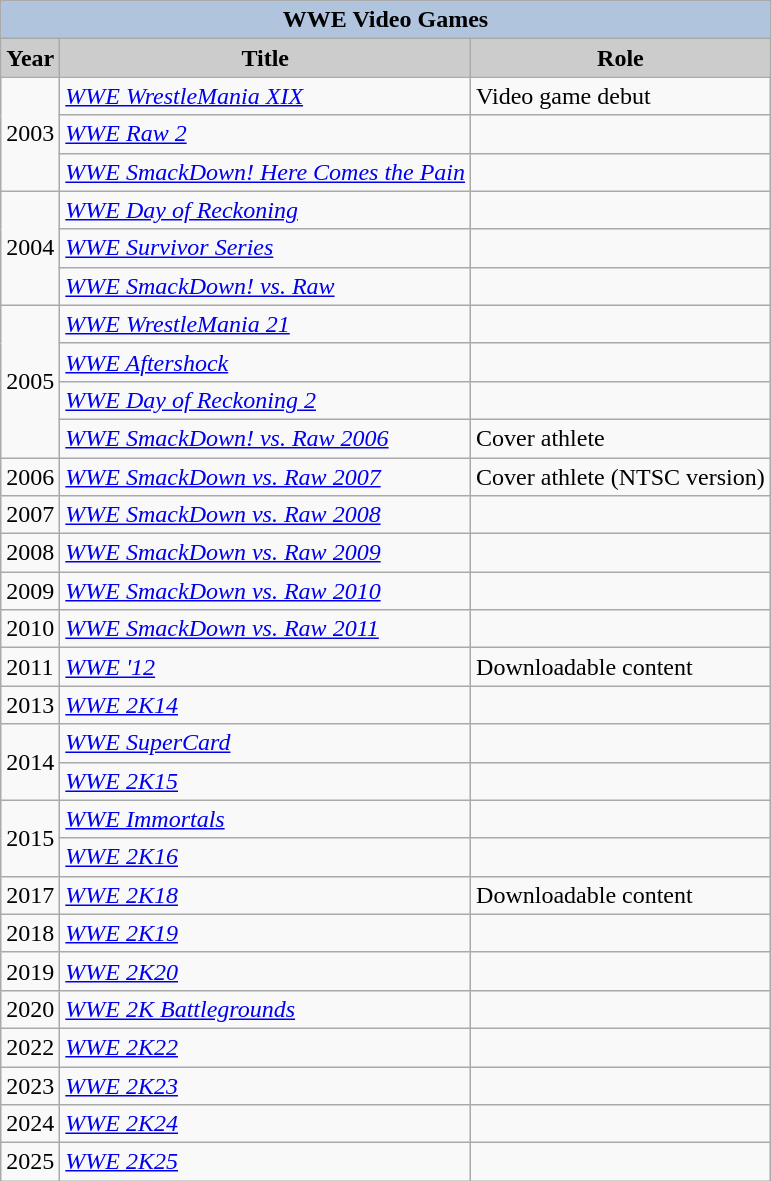<table class="wikitable sortable">
<tr style="text-align:center;">
<th colspan=4 style="background:#B0C4DE;">WWE Video Games</th>
</tr>
<tr style="text-align:center;">
<th style="background:#ccc;">Year</th>
<th style="background:#ccc;">Title</th>
<th style="background:#ccc;">Role</th>
</tr>
<tr>
<td rowspan="3">2003</td>
<td><em><a href='#'>WWE WrestleMania XIX</a></em></td>
<td>Video game debut</td>
</tr>
<tr>
<td><em><a href='#'>WWE Raw 2</a></em></td>
<td></td>
</tr>
<tr>
<td><em><a href='#'>WWE SmackDown! Here Comes the Pain</a></em></td>
<td></td>
</tr>
<tr>
<td rowspan="3">2004</td>
<td><em><a href='#'>WWE Day of Reckoning</a></em></td>
<td></td>
</tr>
<tr>
<td><em><a href='#'>WWE Survivor Series</a></em></td>
<td></td>
</tr>
<tr>
<td><em><a href='#'>WWE SmackDown! vs. Raw</a></em></td>
<td></td>
</tr>
<tr>
<td rowspan="4">2005</td>
<td><em><a href='#'>WWE WrestleMania 21</a></em></td>
<td></td>
</tr>
<tr>
<td><em><a href='#'>WWE Aftershock</a></em></td>
<td></td>
</tr>
<tr>
<td><em><a href='#'>WWE Day of Reckoning 2</a></em></td>
<td></td>
</tr>
<tr>
<td><em><a href='#'>WWE SmackDown! vs. Raw 2006</a></em></td>
<td>Cover athlete</td>
</tr>
<tr>
<td>2006</td>
<td><em><a href='#'>WWE SmackDown vs. Raw 2007</a></em></td>
<td>Cover athlete (NTSC version)</td>
</tr>
<tr>
<td>2007</td>
<td><em><a href='#'>WWE SmackDown vs. Raw 2008</a></em></td>
<td></td>
</tr>
<tr>
<td>2008</td>
<td><em><a href='#'>WWE SmackDown vs. Raw 2009</a></em></td>
<td></td>
</tr>
<tr>
<td>2009</td>
<td><em><a href='#'>WWE SmackDown vs. Raw 2010</a></em></td>
<td></td>
</tr>
<tr>
<td>2010</td>
<td><em><a href='#'>WWE SmackDown vs. Raw 2011</a></em></td>
<td></td>
</tr>
<tr>
<td>2011</td>
<td><em><a href='#'>WWE '12</a></em></td>
<td>Downloadable content</td>
</tr>
<tr>
<td>2013</td>
<td><em><a href='#'>WWE 2K14</a></em></td>
<td></td>
</tr>
<tr>
<td rowspan="2">2014</td>
<td><em><a href='#'>WWE SuperCard</a></em></td>
<td></td>
</tr>
<tr>
<td><em><a href='#'>WWE 2K15</a></em></td>
<td></td>
</tr>
<tr>
<td rowspan="2">2015</td>
<td><em><a href='#'>WWE Immortals</a></em></td>
<td></td>
</tr>
<tr>
<td><em><a href='#'>WWE 2K16</a></em></td>
<td></td>
</tr>
<tr>
<td>2017</td>
<td><em><a href='#'>WWE 2K18</a></em></td>
<td>Downloadable content</td>
</tr>
<tr>
<td>2018</td>
<td><em><a href='#'>WWE 2K19</a></em></td>
<td></td>
</tr>
<tr>
<td>2019</td>
<td><em><a href='#'>WWE 2K20</a></em></td>
<td></td>
</tr>
<tr>
<td>2020</td>
<td><em><a href='#'>WWE 2K Battlegrounds</a></em></td>
<td></td>
</tr>
<tr>
<td>2022</td>
<td><em><a href='#'>WWE 2K22</a></em></td>
<td></td>
</tr>
<tr>
<td>2023</td>
<td><em><a href='#'>WWE 2K23</a></em></td>
<td></td>
</tr>
<tr>
<td>2024</td>
<td><em><a href='#'>WWE 2K24</a></em></td>
<td></td>
</tr>
<tr>
<td>2025</td>
<td><em><a href='#'>WWE 2K25</a></em></td>
<td></td>
</tr>
</table>
